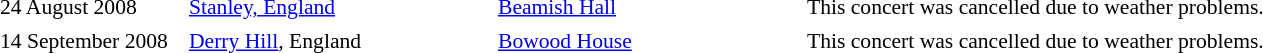<table cellpadding="2" style="border:0 solid darkgrey; font-size:90%;">
<tr>
<th style="width:120px;"></th>
<th style="width:200px;"></th>
<th style="width:200px;"></th>
<th style="width:500px;"></th>
</tr>
<tr border="0">
<td>24 August 2008</td>
<td><a href='#'>Stanley, England</a></td>
<td><a href='#'>Beamish Hall</a></td>
<td>This concert was cancelled due to weather problems.</td>
</tr>
<tr>
<td>14 September 2008</td>
<td><a href='#'>Derry Hill</a>, England</td>
<td><a href='#'>Bowood House</a></td>
<td>This concert was cancelled due to weather problems.</td>
</tr>
</table>
